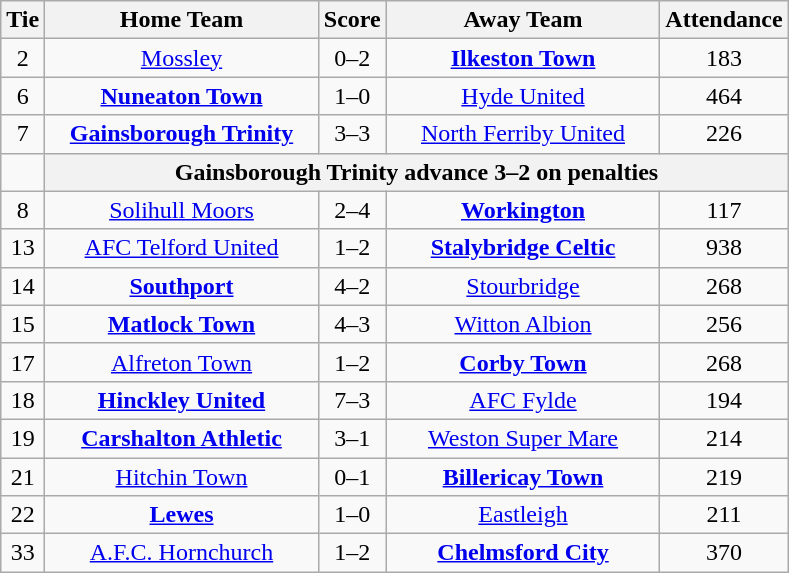<table class="wikitable" style="text-align:center;">
<tr>
<th width=20>Tie</th>
<th width=175>Home Team</th>
<th width=20>Score</th>
<th width=175>Away Team</th>
<th width=20>Attendance</th>
</tr>
<tr>
<td>2</td>
<td><a href='#'>Mossley</a></td>
<td>0–2</td>
<td><strong><a href='#'>Ilkeston Town</a></strong></td>
<td>183</td>
</tr>
<tr>
<td>6</td>
<td><strong><a href='#'>Nuneaton Town</a></strong></td>
<td>1–0</td>
<td><a href='#'>Hyde United</a></td>
<td>464</td>
</tr>
<tr>
<td>7</td>
<td><strong><a href='#'>Gainsborough Trinity</a></strong></td>
<td>3–3</td>
<td><a href='#'>North Ferriby United</a></td>
<td>226</td>
</tr>
<tr>
<td></td>
<th colspan=5>Gainsborough Trinity advance 3–2 on penalties</th>
</tr>
<tr>
<td>8</td>
<td><a href='#'>Solihull Moors</a></td>
<td>2–4</td>
<td><strong><a href='#'>Workington</a></strong></td>
<td>117</td>
</tr>
<tr>
<td>13</td>
<td><a href='#'>AFC Telford United</a></td>
<td>1–2</td>
<td><strong><a href='#'>Stalybridge Celtic</a></strong></td>
<td>938</td>
</tr>
<tr>
<td>14</td>
<td><strong><a href='#'>Southport</a></strong></td>
<td>4–2</td>
<td><a href='#'>Stourbridge</a></td>
<td>268</td>
</tr>
<tr>
<td>15</td>
<td><strong><a href='#'>Matlock Town</a></strong></td>
<td>4–3</td>
<td><a href='#'>Witton Albion</a></td>
<td>256</td>
</tr>
<tr>
<td>17</td>
<td><a href='#'>Alfreton Town</a></td>
<td>1–2</td>
<td><strong><a href='#'>Corby Town</a></strong></td>
<td>268</td>
</tr>
<tr>
<td>18</td>
<td><strong><a href='#'>Hinckley United</a></strong></td>
<td>7–3</td>
<td><a href='#'>AFC Fylde</a></td>
<td>194</td>
</tr>
<tr>
<td>19</td>
<td><strong><a href='#'>Carshalton Athletic</a></strong></td>
<td>3–1</td>
<td><a href='#'>Weston Super Mare</a></td>
<td>214</td>
</tr>
<tr>
<td>21</td>
<td><a href='#'>Hitchin Town</a></td>
<td>0–1</td>
<td><strong><a href='#'>Billericay Town</a></strong></td>
<td>219</td>
</tr>
<tr>
<td>22</td>
<td><strong><a href='#'>Lewes</a></strong></td>
<td>1–0</td>
<td><a href='#'>Eastleigh</a></td>
<td>211</td>
</tr>
<tr>
<td>33</td>
<td><a href='#'>A.F.C. Hornchurch</a></td>
<td>1–2</td>
<td><strong><a href='#'>Chelmsford City</a></strong></td>
<td>370</td>
</tr>
</table>
